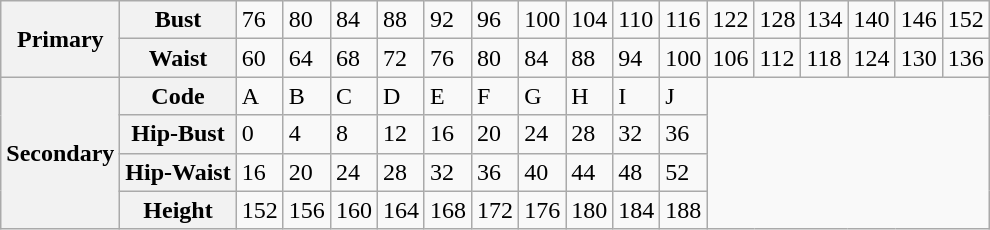<table class="wikitable">
<tr>
<th rowspan=2>Primary</th>
<th>Bust</th>
<td>76</td>
<td>80</td>
<td>84</td>
<td>88</td>
<td>92</td>
<td>96</td>
<td>100</td>
<td>104</td>
<td>110</td>
<td>116</td>
<td>122</td>
<td>128</td>
<td>134</td>
<td>140</td>
<td>146</td>
<td>152</td>
</tr>
<tr>
<th>Waist</th>
<td>60</td>
<td>64</td>
<td>68</td>
<td>72</td>
<td>76</td>
<td>80</td>
<td>84</td>
<td>88</td>
<td>94</td>
<td>100</td>
<td>106</td>
<td>112</td>
<td>118</td>
<td>124</td>
<td>130</td>
<td>136</td>
</tr>
<tr>
<th rowspan=4>Secondary</th>
<th>Code</th>
<td>A</td>
<td>B</td>
<td>C</td>
<td>D</td>
<td>E</td>
<td>F</td>
<td>G</td>
<td>H</td>
<td>I</td>
<td>J</td>
</tr>
<tr>
<th>Hip-Bust</th>
<td>0</td>
<td>4</td>
<td>8</td>
<td>12</td>
<td>16</td>
<td>20</td>
<td>24</td>
<td>28</td>
<td>32</td>
<td>36</td>
</tr>
<tr>
<th>Hip-Waist</th>
<td>16</td>
<td>20</td>
<td>24</td>
<td>28</td>
<td>32</td>
<td>36</td>
<td>40</td>
<td>44</td>
<td>48</td>
<td>52</td>
</tr>
<tr>
<th>Height</th>
<td>152</td>
<td>156</td>
<td>160</td>
<td>164</td>
<td>168</td>
<td>172</td>
<td>176</td>
<td>180</td>
<td>184</td>
<td>188</td>
</tr>
</table>
